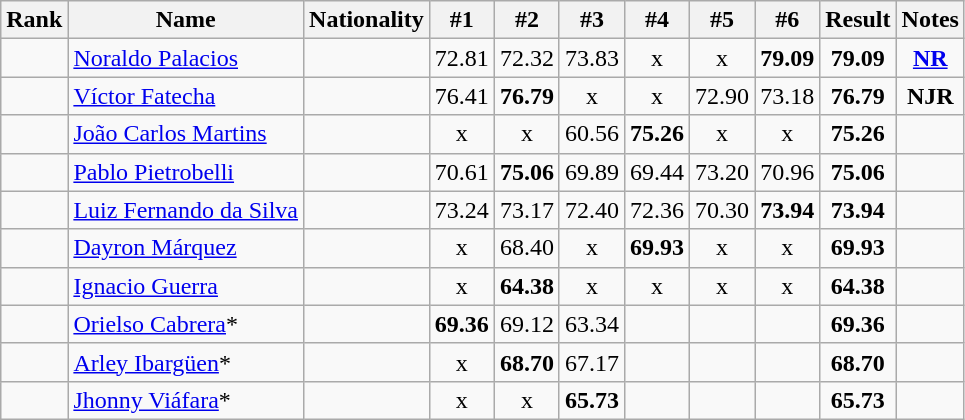<table class="wikitable sortable" style="text-align:center">
<tr>
<th>Rank</th>
<th>Name</th>
<th>Nationality</th>
<th>#1</th>
<th>#2</th>
<th>#3</th>
<th>#4</th>
<th>#5</th>
<th>#6</th>
<th>Result</th>
<th>Notes</th>
</tr>
<tr>
<td></td>
<td align=left><a href='#'>Noraldo Palacios</a></td>
<td align=left></td>
<td>72.81</td>
<td>72.32</td>
<td>73.83</td>
<td>x</td>
<td>x</td>
<td><strong>79.09</strong></td>
<td><strong>79.09</strong></td>
<td><strong><a href='#'>NR</a></strong></td>
</tr>
<tr>
<td></td>
<td align=left><a href='#'>Víctor Fatecha</a></td>
<td align=left></td>
<td>76.41</td>
<td><strong>76.79</strong></td>
<td>x</td>
<td>x</td>
<td>72.90</td>
<td>73.18</td>
<td><strong>76.79</strong></td>
<td><strong>NJR</strong></td>
</tr>
<tr>
<td></td>
<td align=left><a href='#'>João Carlos Martins</a></td>
<td align=left></td>
<td>x</td>
<td>x</td>
<td>60.56</td>
<td><strong>75.26</strong></td>
<td>x</td>
<td>x</td>
<td><strong>75.26</strong></td>
<td></td>
</tr>
<tr>
<td></td>
<td align=left><a href='#'>Pablo Pietrobelli</a></td>
<td align=left></td>
<td>70.61</td>
<td><strong>75.06</strong></td>
<td>69.89</td>
<td>69.44</td>
<td>73.20</td>
<td>70.96</td>
<td><strong>75.06</strong></td>
<td></td>
</tr>
<tr>
<td></td>
<td align=left><a href='#'>Luiz Fernando da Silva</a></td>
<td align=left></td>
<td>73.24</td>
<td>73.17</td>
<td>72.40</td>
<td>72.36</td>
<td>70.30</td>
<td><strong>73.94</strong></td>
<td><strong>73.94</strong></td>
<td></td>
</tr>
<tr>
<td></td>
<td align=left><a href='#'>Dayron Márquez</a></td>
<td align=left></td>
<td>x</td>
<td>68.40</td>
<td>x</td>
<td><strong>69.93</strong></td>
<td>x</td>
<td>x</td>
<td><strong>69.93</strong></td>
<td></td>
</tr>
<tr>
<td></td>
<td align=left><a href='#'>Ignacio Guerra</a></td>
<td align=left></td>
<td>x</td>
<td><strong>64.38</strong></td>
<td>x</td>
<td>x</td>
<td>x</td>
<td>x</td>
<td><strong>64.38</strong></td>
<td></td>
</tr>
<tr>
<td></td>
<td align=left><a href='#'>Orielso Cabrera</a>*</td>
<td align=left></td>
<td><strong>69.36</strong></td>
<td>69.12</td>
<td>63.34</td>
<td></td>
<td></td>
<td></td>
<td><strong>69.36</strong></td>
<td></td>
</tr>
<tr>
<td></td>
<td align=left><a href='#'>Arley Ibargüen</a>*</td>
<td align=left></td>
<td>x</td>
<td><strong>68.70</strong></td>
<td>67.17</td>
<td></td>
<td></td>
<td></td>
<td><strong>68.70</strong></td>
<td></td>
</tr>
<tr>
<td></td>
<td align=left><a href='#'>Jhonny Viáfara</a>*</td>
<td align=left></td>
<td>x</td>
<td>x</td>
<td><strong>65.73</strong></td>
<td></td>
<td></td>
<td></td>
<td><strong>65.73</strong></td>
<td></td>
</tr>
</table>
